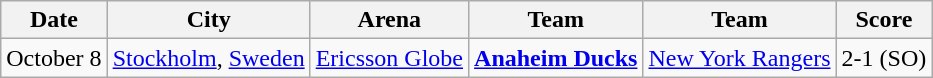<table class="wikitable">
<tr>
<th>Date</th>
<th>City</th>
<th>Arena</th>
<th>Team</th>
<th>Team</th>
<th>Score</th>
</tr>
<tr>
<td>October 8</td>
<td> <a href='#'>Stockholm</a>, <a href='#'>Sweden</a></td>
<td><a href='#'>Ericsson Globe</a></td>
<td><strong><a href='#'>Anaheim Ducks</a></strong></td>
<td><a href='#'>New York Rangers</a></td>
<td>2-1 (SO)</td>
</tr>
</table>
